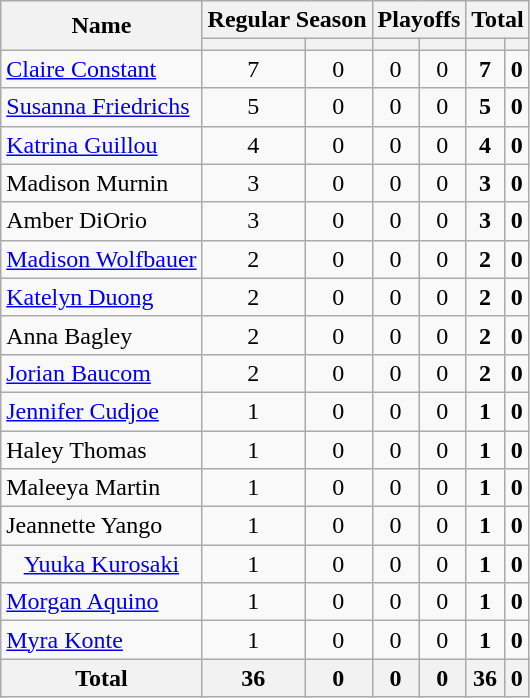<table class="wikitable sortable" style="text-align: center;">
<tr>
<th rowspan="2">Name</th>
<th colspan="2">Regular Season</th>
<th colspan="2">Playoffs</th>
<th colspan="2">Total</th>
</tr>
<tr>
<th></th>
<th></th>
<th></th>
<th></th>
<th></th>
<th></th>
</tr>
<tr>
<td align="left"> <a href='#'>Claire Constant</a></td>
<td>7</td>
<td>0</td>
<td>0</td>
<td>0</td>
<td><strong>7</strong></td>
<td><strong>0</strong></td>
</tr>
<tr>
<td align="left"> <a href='#'>Susanna Friedrichs</a></td>
<td>5</td>
<td>0</td>
<td>0</td>
<td>0</td>
<td><strong>5</strong></td>
<td><strong>0</strong></td>
</tr>
<tr>
<td align="left"> <a href='#'>Katrina Guillou</a></td>
<td>4</td>
<td>0</td>
<td>0</td>
<td>0</td>
<td><strong>4</strong></td>
<td><strong>0</strong></td>
</tr>
<tr>
<td align="left"> Madison Murnin</td>
<td>3</td>
<td>0</td>
<td>0</td>
<td>0</td>
<td><strong>3</strong></td>
<td><strong>0</strong></td>
</tr>
<tr>
<td align="left"> Amber DiOrio</td>
<td>3</td>
<td>0</td>
<td>0</td>
<td>0</td>
<td><strong>3</strong></td>
<td><strong>0</strong></td>
</tr>
<tr>
<td align="left"> <a href='#'>Madison Wolfbauer</a></td>
<td>2</td>
<td>0</td>
<td>0</td>
<td>0</td>
<td><strong>2</strong></td>
<td><strong>0</strong></td>
</tr>
<tr>
<td align="left"> <a href='#'>Katelyn Duong</a></td>
<td>2</td>
<td>0</td>
<td>0</td>
<td>0</td>
<td><strong>2</strong></td>
<td><strong>0</strong></td>
</tr>
<tr>
<td align="left"> Anna Bagley</td>
<td>2</td>
<td>0</td>
<td>0</td>
<td>0</td>
<td><strong>2</strong></td>
<td><strong>0</strong></td>
</tr>
<tr>
<td align="left"> <a href='#'>Jorian Baucom</a></td>
<td>2</td>
<td>0</td>
<td>0</td>
<td>0</td>
<td><strong>2</strong></td>
<td><strong>0</strong></td>
</tr>
<tr>
<td align="left"> <a href='#'>Jennifer Cudjoe</a></td>
<td>1</td>
<td>0</td>
<td>0</td>
<td>0</td>
<td><strong>1</strong></td>
<td><strong>0</strong></td>
</tr>
<tr>
<td align="left"> Haley Thomas</td>
<td>1</td>
<td>0</td>
<td>0</td>
<td>0</td>
<td><strong>1</strong></td>
<td><strong>0</strong></td>
</tr>
<tr>
<td align="left"> Maleeya Martin</td>
<td>1</td>
<td>0</td>
<td>0</td>
<td>0</td>
<td><strong>1</strong></td>
<td><strong>0</strong></td>
</tr>
<tr>
<td align="left"> Jeannette Yango</td>
<td>1</td>
<td>0</td>
<td>0</td>
<td>0</td>
<td><strong>1</strong></td>
<td><strong>0</strong></td>
</tr>
<tr>
<td> <a href='#'>Yuuka Kurosaki</a></td>
<td>1</td>
<td>0</td>
<td>0</td>
<td>0</td>
<td><strong>1</strong></td>
<td><strong>0</strong></td>
</tr>
<tr>
<td align="left"> <a href='#'>Morgan Aquino</a></td>
<td>1</td>
<td>0</td>
<td>0</td>
<td>0</td>
<td><strong>1</strong></td>
<td><strong>0</strong></td>
</tr>
<tr>
<td align="left"> <a href='#'>Myra Konte</a></td>
<td>1</td>
<td>0</td>
<td>0</td>
<td>0</td>
<td><strong>1</strong></td>
<td><strong>0</strong></td>
</tr>
<tr>
<th>Total</th>
<th>36</th>
<th>0</th>
<th>0</th>
<th>0</th>
<th>36</th>
<th>0</th>
</tr>
</table>
